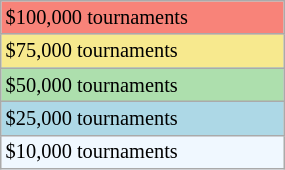<table class="wikitable" style="font-size:85%; width:15%;">
<tr style="background:#f88379;">
<td>$100,000 tournaments</td>
</tr>
<tr style="background:#f7e98e;">
<td>$75,000 tournaments</td>
</tr>
<tr style="background:#addfad;">
<td>$50,000 tournaments</td>
</tr>
<tr style="background:lightblue;">
<td>$25,000 tournaments</td>
</tr>
<tr style="background:#f0f8ff;">
<td>$10,000 tournaments</td>
</tr>
</table>
